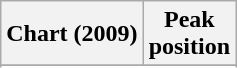<table class="wikitable">
<tr>
<th>Chart (2009)</th>
<th>Peak<br>position</th>
</tr>
<tr>
</tr>
<tr>
</tr>
</table>
